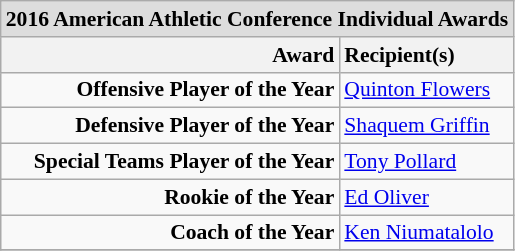<table class="wikitable" style="white-space:nowrap; font-size:90%;">
<tr>
<td colspan="7" style="text-align:center; background:#ddd;"><strong>2016 American Athletic Conference Individual Awards</strong></td>
</tr>
<tr>
<th style="text-align:right;">Award</th>
<th style="text-align:left;">Recipient(s)</th>
</tr>
<tr>
<td style="text-align:right;"><strong>Offensive Player of the Year</strong></td>
<td style="text-align:left;"><a href='#'>Quinton Flowers</a></td>
</tr>
<tr>
<td style="text-align:right;"><strong>Defensive Player of the Year</strong></td>
<td style="text-align:left;"><a href='#'>Shaquem Griffin</a></td>
</tr>
<tr>
<td style="text-align:right;"><strong>Special Teams Player of the Year</strong></td>
<td style="text-align:left;"><a href='#'>Tony Pollard</a></td>
</tr>
<tr>
<td style="text-align:right;"><strong>Rookie of the Year</strong></td>
<td style="text-align:left;"><a href='#'>Ed Oliver</a></td>
</tr>
<tr>
<td style="text-align:right;"><strong>Coach of the Year</strong></td>
<td style="text-align:left;"><a href='#'>Ken Niumatalolo</a></td>
</tr>
<tr>
</tr>
</table>
